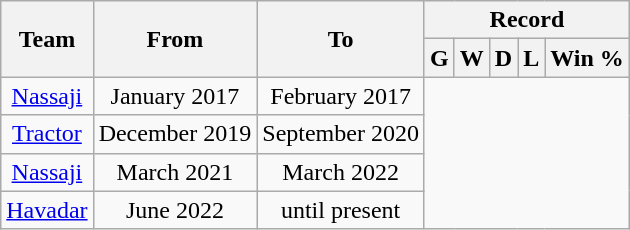<table class="wikitable" style="text-align: center">
<tr>
<th rowspan="2">Team</th>
<th rowspan="2">From</th>
<th rowspan="2">To</th>
<th colspan="5">Record</th>
</tr>
<tr>
<th>G</th>
<th>W</th>
<th>D</th>
<th>L</th>
<th>Win %</th>
</tr>
<tr>
<td><a href='#'>Nassaji</a></td>
<td align=“left”>January 2017</td>
<td align=“left”>February 2017<br></td>
</tr>
<tr>
<td><a href='#'>Tractor</a></td>
<td align=“left”>December 2019</td>
<td align=“left”>September 2020<br></td>
</tr>
<tr>
<td><a href='#'>Nassaji</a></td>
<td align=“left”>March 2021</td>
<td align=“left”>March 2022<br></td>
</tr>
<tr>
<td><a href='#'>Havadar</a></td>
<td align=“left”>June 2022</td>
<td align=“left”>until present<br></td>
</tr>
</table>
